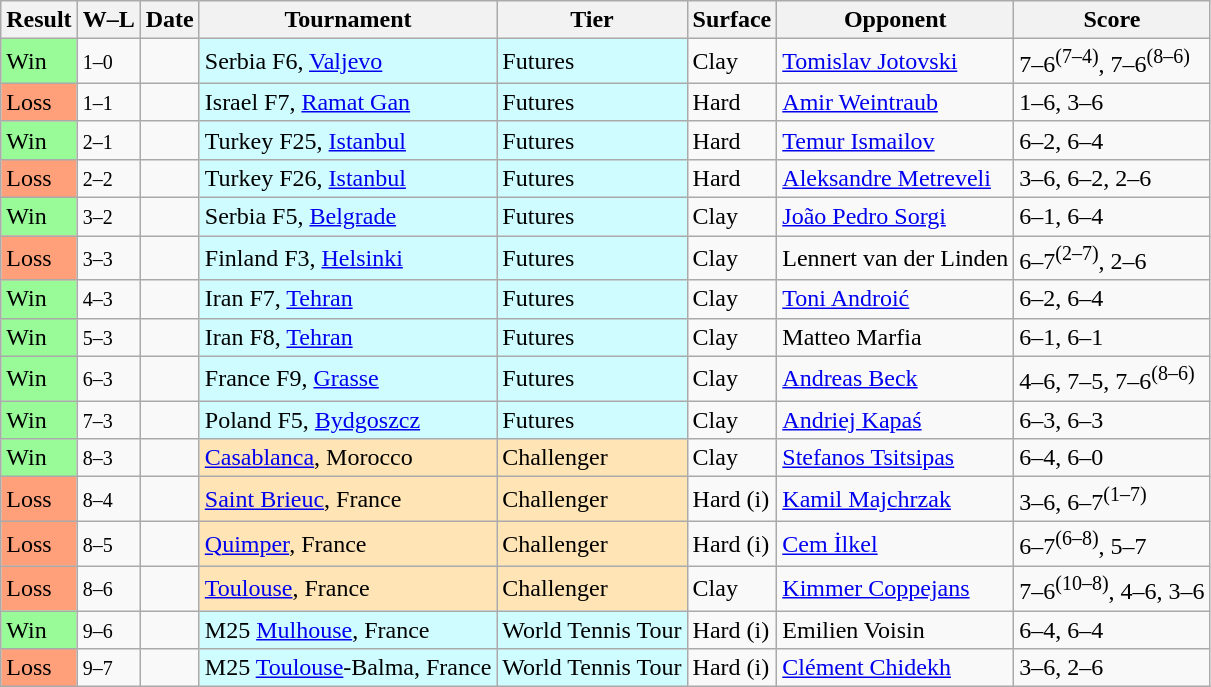<table class="sortable wikitable">
<tr>
<th>Result</th>
<th class="unsortable">W–L</th>
<th>Date</th>
<th>Tournament</th>
<th>Tier</th>
<th>Surface</th>
<th>Opponent</th>
<th class="unsortable">Score</th>
</tr>
<tr>
<td bgcolor=98fb98>Win</td>
<td><small>1–0</small></td>
<td></td>
<td style="background:#cffcff;">Serbia F6, <a href='#'>Valjevo</a></td>
<td style="background:#cffcff;">Futures</td>
<td>Clay</td>
<td> <a href='#'>Tomislav Jotovski</a></td>
<td>7–6<sup>(7–4)</sup>, 7–6<sup>(8–6)</sup></td>
</tr>
<tr>
<td bgcolor=#FFA07A>Loss</td>
<td><small>1–1</small></td>
<td></td>
<td style="background:#cffcff;">Israel F7, <a href='#'>Ramat Gan</a></td>
<td style="background:#cffcff;">Futures</td>
<td>Hard</td>
<td> <a href='#'>Amir Weintraub</a></td>
<td>1–6, 3–6</td>
</tr>
<tr>
<td bgcolor=98fb98>Win</td>
<td><small>2–1</small></td>
<td></td>
<td style="background:#cffcff;">Turkey F25, <a href='#'>Istanbul</a></td>
<td style="background:#cffcff;">Futures</td>
<td>Hard</td>
<td> <a href='#'>Temur Ismailov</a></td>
<td>6–2, 6–4</td>
</tr>
<tr>
<td bgcolor=#FFA07A>Loss</td>
<td><small>2–2</small></td>
<td></td>
<td style="background:#cffcff;">Turkey F26, <a href='#'>Istanbul</a></td>
<td style="background:#cffcff;">Futures</td>
<td>Hard</td>
<td> <a href='#'>Aleksandre Metreveli</a></td>
<td>3–6, 6–2, 2–6</td>
</tr>
<tr>
<td bgcolor=98fb98>Win</td>
<td><small>3–2</small></td>
<td></td>
<td style="background:#cffcff;">Serbia F5, <a href='#'>Belgrade</a></td>
<td style="background:#cffcff;">Futures</td>
<td>Clay</td>
<td> <a href='#'>João Pedro Sorgi</a></td>
<td>6–1, 6–4</td>
</tr>
<tr>
<td bgcolor=#FFA07A>Loss</td>
<td><small>3–3</small></td>
<td></td>
<td style="background:#cffcff;">Finland F3, <a href='#'>Helsinki</a></td>
<td style="background:#cffcff;">Futures</td>
<td>Clay</td>
<td> Lennert van der Linden</td>
<td>6–7<sup>(2–7)</sup>, 2–6</td>
</tr>
<tr>
<td bgcolor=98fb98>Win</td>
<td><small>4–3</small></td>
<td></td>
<td style="background:#cffcff;">Iran F7, <a href='#'>Tehran</a></td>
<td style="background:#cffcff;">Futures</td>
<td>Clay</td>
<td> <a href='#'>Toni Androić</a></td>
<td>6–2, 6–4</td>
</tr>
<tr>
<td bgcolor=98fb98>Win</td>
<td><small>5–3</small></td>
<td></td>
<td style="background:#cffcff;">Iran F8, <a href='#'>Tehran</a></td>
<td style="background:#cffcff;">Futures</td>
<td>Clay</td>
<td> Matteo Marfia</td>
<td>6–1, 6–1</td>
</tr>
<tr>
<td bgcolor=98fb98>Win</td>
<td><small>6–3</small></td>
<td></td>
<td style="background:#cffcff;">France F9, <a href='#'>Grasse</a></td>
<td style="background:#cffcff;">Futures</td>
<td>Clay</td>
<td> <a href='#'>Andreas Beck</a></td>
<td>4–6, 7–5, 7–6<sup>(8–6)</sup></td>
</tr>
<tr>
<td bgcolor=98fb98>Win</td>
<td><small>7–3</small></td>
<td></td>
<td style="background:#cffcff;">Poland F5, <a href='#'>Bydgoszcz</a></td>
<td style="background:#cffcff;">Futures</td>
<td>Clay</td>
<td> <a href='#'>Andriej Kapaś</a></td>
<td>6–3, 6–3</td>
</tr>
<tr>
<td bgcolor=98FB98>Win</td>
<td><small>8–3</small></td>
<td><a href='#'></a></td>
<td style="background:moccasin;"><a href='#'>Casablanca</a>, Morocco</td>
<td style="background:moccasin;">Challenger</td>
<td>Clay</td>
<td> <a href='#'>Stefanos Tsitsipas</a></td>
<td>6–4, 6–0</td>
</tr>
<tr>
<td bgcolor=#FFA07A>Loss</td>
<td><small>8–4</small></td>
<td><a href='#'></a></td>
<td style="background:moccasin;"><a href='#'>Saint Brieuc</a>, France</td>
<td style="background:moccasin;">Challenger</td>
<td>Hard (i)</td>
<td> <a href='#'>Kamil Majchrzak</a></td>
<td>3–6, 6–7<sup>(1–7)</sup></td>
</tr>
<tr>
<td bgcolor=#FFA07A>Loss</td>
<td><small>8–5</small></td>
<td><a href='#'></a></td>
<td style="background:moccasin;"><a href='#'>Quimper</a>, France</td>
<td style="background:moccasin;">Challenger</td>
<td>Hard (i)</td>
<td> <a href='#'>Cem İlkel</a></td>
<td>6–7<sup>(6–8)</sup>, 5–7</td>
</tr>
<tr>
<td bgcolor=#FFA07A>Loss</td>
<td><small>8–6</small></td>
<td><a href='#'></a></td>
<td style="background:moccasin;"><a href='#'>Toulouse</a>, France</td>
<td style="background:moccasin;">Challenger</td>
<td>Clay</td>
<td> <a href='#'>Kimmer Coppejans</a></td>
<td>7–6<sup>(10–8)</sup>, 4–6, 3–6</td>
</tr>
<tr>
<td bgcolor=98FB98>Win</td>
<td><small>9–6</small></td>
<td></td>
<td style="background:#cffcff;">M25 <a href='#'>Mulhouse</a>, France</td>
<td style="background:#cffcff;">World Tennis Tour</td>
<td>Hard (i)</td>
<td> Emilien Voisin</td>
<td>6–4, 6–4</td>
</tr>
<tr>
<td bgcolor=#FFA07A>Loss</td>
<td><small>9–7</small></td>
<td></td>
<td style="background:#cffcff;">M25 <a href='#'>Toulouse</a>-Balma, France</td>
<td style="background:#cffcff;">World Tennis Tour</td>
<td>Hard (i)</td>
<td> <a href='#'>Clément Chidekh</a></td>
<td>3–6, 2–6</td>
</tr>
</table>
